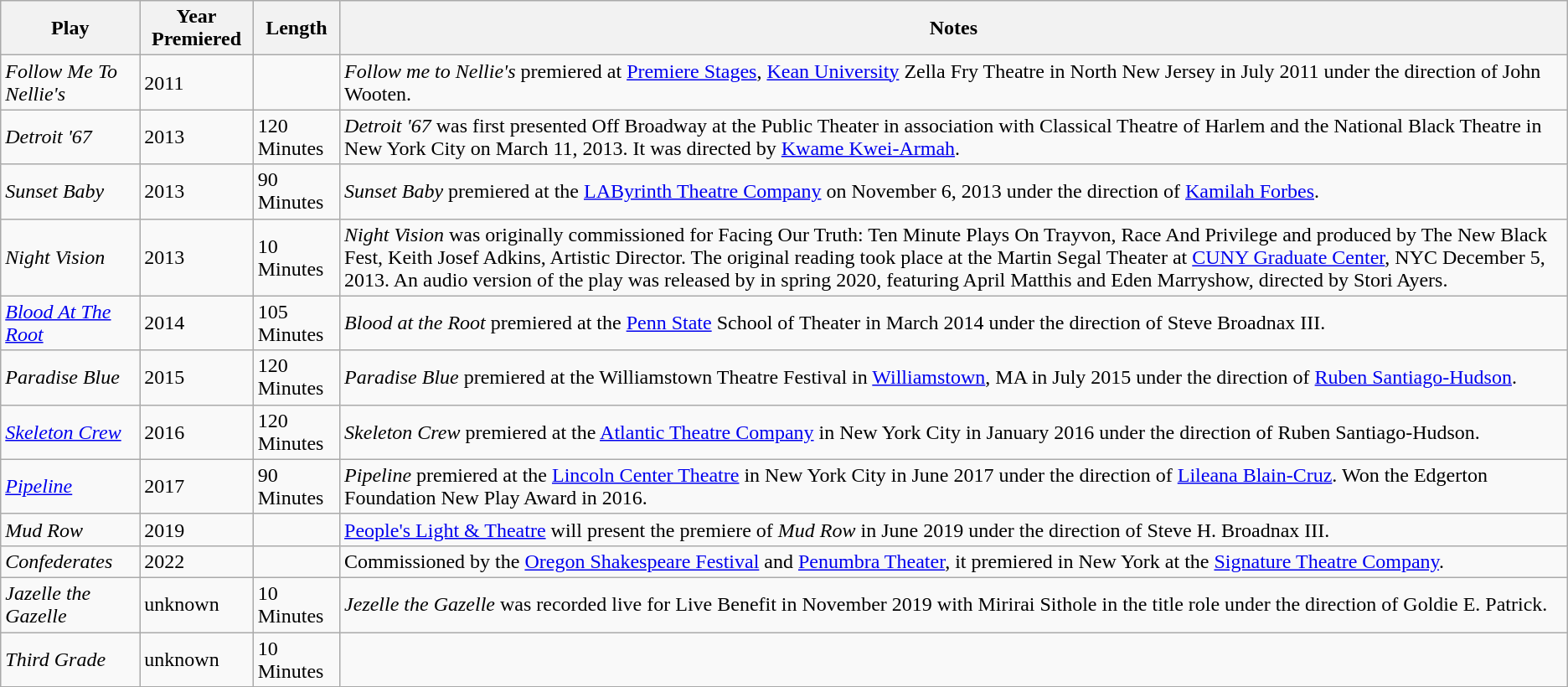<table class="wikitable">
<tr>
<th>Play</th>
<th>Year Premiered</th>
<th>Length</th>
<th>Notes</th>
</tr>
<tr>
<td><em>Follow Me To Nellie's</em></td>
<td>2011</td>
<td></td>
<td><em>Follow me to Nellie's</em> premiered at <a href='#'>Premiere Stages</a>, <a href='#'>Kean University</a> Zella Fry Theatre in North New Jersey in July 2011 under the direction of John Wooten.</td>
</tr>
<tr>
<td><em>Detroit '67</em></td>
<td>2013</td>
<td>120 Minutes</td>
<td><em>Detroit '67</em> was first presented Off Broadway at the Public Theater in association with Classical Theatre of Harlem and the National Black Theatre in New York City on March 11, 2013. It was directed by <a href='#'>Kwame Kwei-Armah</a>.</td>
</tr>
<tr>
<td><em>Sunset Baby</em></td>
<td>2013</td>
<td>90 Minutes</td>
<td><em>Sunset Baby</em> premiered at the <a href='#'>LAByrinth Theatre Company</a> on November 6, 2013 under the direction of <a href='#'>Kamilah Forbes</a>.</td>
</tr>
<tr>
<td><em>Night Vision</em></td>
<td>2013</td>
<td>10 Minutes</td>
<td><em>Night Vision</em> was originally commissioned for Facing Our Truth: Ten Minute Plays On Trayvon, Race And Privilege and produced by The New Black Fest, Keith Josef Adkins, Artistic Director. The original reading took place at the Martin Segal Theater at <a href='#'>CUNY Graduate Center</a>, NYC December 5, 2013. An audio version of the play was released by  in spring 2020, featuring April Matthis and Eden Marryshow, directed by Stori Ayers.</td>
</tr>
<tr>
<td><em><a href='#'>Blood At The Root</a></em></td>
<td>2014</td>
<td>105 Minutes</td>
<td><em>Blood at the Root</em> premiered at the <a href='#'>Penn State</a> School of Theater in March 2014 under the direction of Steve Broadnax III.</td>
</tr>
<tr>
<td><em>Paradise Blue</em></td>
<td>2015</td>
<td>120 Minutes</td>
<td><em>Paradise Blue</em> premiered at the Williamstown Theatre Festival in <a href='#'>Williamstown</a>, MA in July 2015 under the direction of <a href='#'>Ruben Santiago-Hudson</a>.</td>
</tr>
<tr>
<td><em><a href='#'>Skeleton Crew</a></em></td>
<td>2016</td>
<td>120 Minutes</td>
<td><em>Skeleton Crew</em> premiered at the <a href='#'>Atlantic Theatre Company</a> in New York City in January 2016 under the direction of Ruben Santiago-Hudson.</td>
</tr>
<tr>
<td><em><a href='#'>Pipeline</a></em></td>
<td>2017</td>
<td>90 Minutes</td>
<td><em>Pipeline</em> premiered at the <a href='#'>Lincoln Center Theatre</a> in New York City in June 2017 under the direction of <a href='#'>Lileana Blain-Cruz</a>. Won the Edgerton Foundation New Play Award in 2016.</td>
</tr>
<tr>
<td><em>Mud Row</em></td>
<td>2019</td>
<td></td>
<td><a href='#'>People's Light & Theatre</a> will present the premiere of <em>Mud Row</em> in June 2019 under the direction of Steve H. Broadnax III.</td>
</tr>
<tr>
<td><em>Confederates</em></td>
<td>2022</td>
<td></td>
<td>Commissioned by the <a href='#'>Oregon Shakespeare Festival</a> and <a href='#'>Penumbra Theater</a>, it premiered in New York at the <a href='#'>Signature Theatre Company</a>.</td>
</tr>
<tr>
<td><em>Jazelle the Gazelle</em></td>
<td>unknown</td>
<td>10 Minutes</td>
<td><em>Jezelle the Gazelle</em> was recorded live for  Live Benefit in November 2019 with Mirirai Sithole in the title role under the direction of Goldie E. Patrick.</td>
</tr>
<tr>
<td><em>Third Grade</em></td>
<td>unknown</td>
<td>10 Minutes</td>
<td></td>
</tr>
</table>
